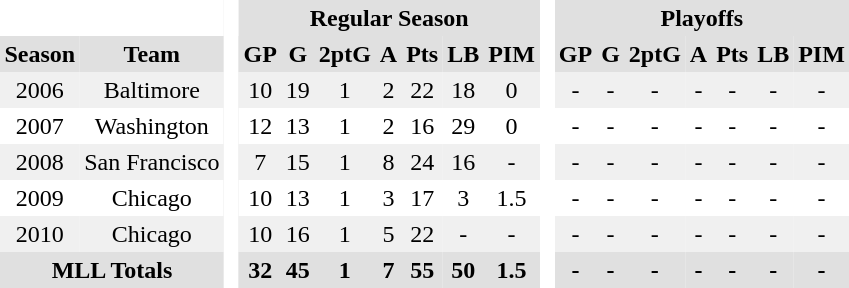<table BORDER="0" CELLPADDING="3" CELLSPACING="0">
<tr ALIGN="center" bgcolor="#e0e0e0">
<th colspan="2" bgcolor="#ffffff"> </th>
<th rowspan="99" bgcolor="#ffffff"> </th>
<th colspan="7">Regular Season</th>
<th rowspan="99" bgcolor="#ffffff"> </th>
<th colspan="7">Playoffs</th>
</tr>
<tr ALIGN="center" bgcolor="#e0e0e0">
<th>Season</th>
<th>Team</th>
<th>GP</th>
<th>G</th>
<th>2ptG</th>
<th>A</th>
<th>Pts</th>
<th>LB</th>
<th>PIM</th>
<th>GP</th>
<th>G</th>
<th>2ptG</th>
<th>A</th>
<th>Pts</th>
<th>LB</th>
<th>PIM</th>
</tr>
<tr ALIGN="center" bgcolor="#f0f0f0">
<td>2006</td>
<td>Baltimore</td>
<td>10</td>
<td>19</td>
<td>1</td>
<td>2</td>
<td>22</td>
<td>18</td>
<td>0</td>
<td>-</td>
<td>-</td>
<td>-</td>
<td>-</td>
<td>-</td>
<td>-</td>
<td>-</td>
</tr>
<tr ALIGN="center">
<td>2007</td>
<td>Washington</td>
<td>12</td>
<td>13</td>
<td>1</td>
<td>2</td>
<td>16</td>
<td>29</td>
<td>0</td>
<td>-</td>
<td>-</td>
<td>-</td>
<td>-</td>
<td>-</td>
<td>-</td>
<td>-</td>
</tr>
<tr ALIGN="center" bgcolor="#f0f0f0">
<td>2008</td>
<td>San Francisco</td>
<td>7</td>
<td>15</td>
<td>1</td>
<td>8</td>
<td>24</td>
<td>16</td>
<td>-</td>
<td>-</td>
<td>-</td>
<td>-</td>
<td>-</td>
<td>-</td>
<td>-</td>
<td>-</td>
</tr>
<tr ALIGN="center">
<td>2009</td>
<td>Chicago</td>
<td>10</td>
<td>13</td>
<td>1</td>
<td>3</td>
<td>17</td>
<td>3</td>
<td>1.5</td>
<td>-</td>
<td>-</td>
<td>-</td>
<td>-</td>
<td>-</td>
<td>-</td>
<td>-</td>
</tr>
<tr ALIGN="center" bgcolor="#f0f0f0">
<td>2010</td>
<td>Chicago</td>
<td>10</td>
<td>16</td>
<td>1</td>
<td>5</td>
<td>22</td>
<td>-</td>
<td>-</td>
<td>-</td>
<td>-</td>
<td>-</td>
<td>-</td>
<td>-</td>
<td>-</td>
<td>-</td>
</tr>
<tr ALIGN="center" bgcolor="#e0e0e0">
<th colspan="2">MLL Totals</th>
<th>32</th>
<th>45</th>
<th>1</th>
<th>7</th>
<th>55</th>
<th>50</th>
<th>1.5</th>
<th>-</th>
<th>-</th>
<th>-</th>
<th>-</th>
<th>-</th>
<th>-</th>
<th>-</th>
</tr>
</table>
